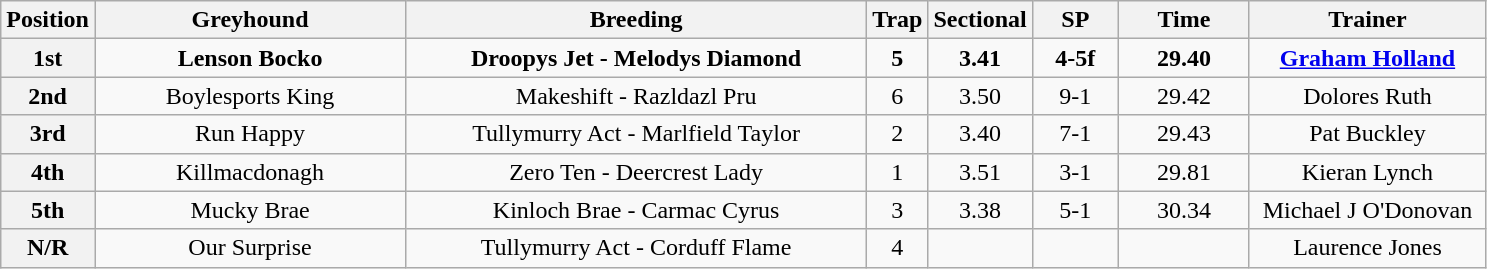<table class="wikitable" style="text-align: center">
<tr>
<th width=30>Position</th>
<th width=200>Greyhound</th>
<th width=300>Breeding</th>
<th width=20>Trap</th>
<th width=30>Sectional</th>
<th width=50>SP</th>
<th width=80>Time</th>
<th width=150>Trainer</th>
</tr>
<tr>
<th>1st</th>
<td><strong>Lenson Bocko</strong></td>
<td><strong>Droopys Jet - Melodys Diamond</strong></td>
<td><strong>5</strong></td>
<td><strong>3.41</strong></td>
<td><strong>4-5f</strong></td>
<td><strong>29.40</strong></td>
<td><strong><a href='#'>Graham Holland</a></strong></td>
</tr>
<tr>
<th>2nd</th>
<td>Boylesports King</td>
<td>Makeshift - Razldazl Pru</td>
<td>6</td>
<td>3.50</td>
<td>9-1</td>
<td>29.42</td>
<td>Dolores Ruth</td>
</tr>
<tr>
<th>3rd</th>
<td>Run Happy</td>
<td>Tullymurry Act - Marlfield Taylor</td>
<td>2</td>
<td>3.40</td>
<td>7-1</td>
<td>29.43</td>
<td>Pat Buckley</td>
</tr>
<tr>
<th>4th</th>
<td>Killmacdonagh</td>
<td>Zero Ten - Deercrest Lady</td>
<td>1</td>
<td>3.51</td>
<td>3-1</td>
<td>29.81</td>
<td>Kieran Lynch</td>
</tr>
<tr>
<th>5th</th>
<td>Mucky Brae</td>
<td>Kinloch Brae - Carmac Cyrus</td>
<td>3</td>
<td>3.38</td>
<td>5-1</td>
<td>30.34</td>
<td>Michael J O'Donovan</td>
</tr>
<tr>
<th>N/R</th>
<td>Our Surprise</td>
<td>Tullymurry Act - Corduff Flame</td>
<td>4</td>
<td></td>
<td></td>
<td></td>
<td>Laurence Jones</td>
</tr>
</table>
